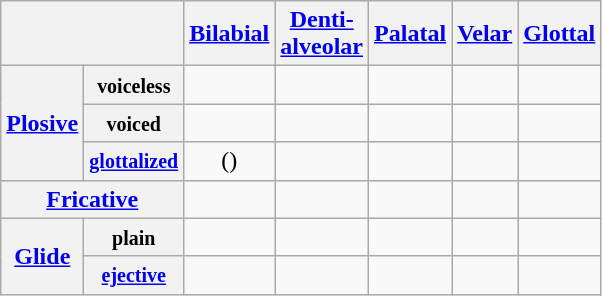<table class="wikitable" style="text-align: center;">
<tr>
<th colspan="2"></th>
<th><a href='#'>Bilabial</a></th>
<th><a href='#'>Denti-<br>alveolar</a></th>
<th><a href='#'>Palatal</a></th>
<th><a href='#'>Velar</a></th>
<th><a href='#'>Glottal</a></th>
</tr>
<tr>
<th rowspan="3"><a href='#'>Plosive</a></th>
<th><small>voiceless</small></th>
<td></td>
<td></td>
<td> </td>
<td></td>
<td></td>
</tr>
<tr>
<th><small>voiced</small></th>
<td></td>
<td></td>
<td> </td>
<td> </td>
<td></td>
</tr>
<tr>
<th><small><a href='#'>glottalized</a></small></th>
<td> ()</td>
<td></td>
<td> </td>
<td> </td>
<td></td>
</tr>
<tr>
<th colspan="2"><a href='#'>Fricative</a></th>
<td></td>
<td></td>
<td> </td>
<td></td>
<td></td>
</tr>
<tr>
<th rowspan="2"><a href='#'>Glide</a></th>
<th><small>plain</small></th>
<td></td>
<td></td>
<td> </td>
<td></td>
<td></td>
</tr>
<tr>
<th><a href='#'><small>ejective</small></a></th>
<td></td>
<td></td>
<td> </td>
<td></td>
<td></td>
</tr>
</table>
